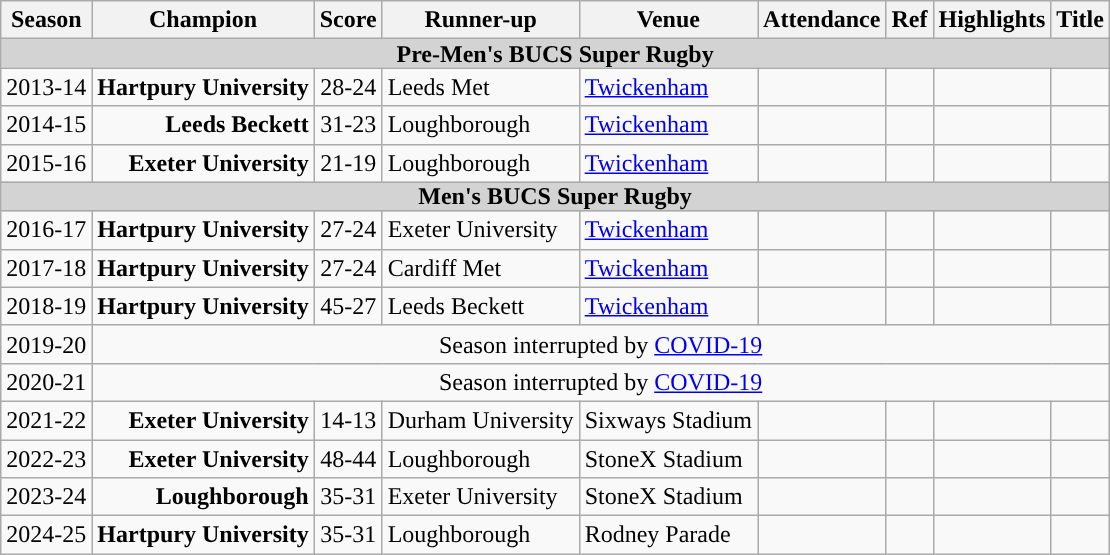<table class="wikitable">
<tr>
<th>Season</th>
<th> Champion</th>
<th>Score</th>
<th> Runner-up</th>
<th>Venue</th>
<th>Attendance</th>
<th>Ref</th>
<th>Highlights</th>
<th>Title</th>
</tr>
<tr bgcolor=lightgrey>
<td colspan=9 align=center style="line-height:12px;"><span><strong>Pre-Men's BUCS Super Rugby</strong></span></td>
</tr>
<tr>
<td>2013-14</td>
<td style="text-align:right;"><strong>Hartpury University</strong></td>
<td style="text-align:center;">28-24</td>
<td style="text-align:left;">Leeds Met</td>
<td><a href='#'>Twickenham</a></td>
<td></td>
<td></td>
<td></td>
<td></td>
</tr>
<tr>
<td>2014-15</td>
<td style="text-align:right;"><strong>Leeds Beckett</strong></td>
<td style="text-align:center;">31-23</td>
<td style="text-align:left;">Loughborough</td>
<td><a href='#'>Twickenham</a></td>
<td></td>
<td></td>
<td></td>
<td></td>
</tr>
<tr>
<td>2015-16</td>
<td style="text-align:right;"><strong>Exeter University</strong></td>
<td style="text-align:center;">21-19</td>
<td style="text-align:left;">Loughborough</td>
<td><a href='#'>Twickenham</a></td>
<td></td>
<td></td>
<td></td>
</tr>
<tr bgcolor=lightgrey>
<td colspan=9 align=center style="line-height:12px;"><span><strong>Men's BUCS Super Rugby</strong></span></td>
</tr>
<tr>
<td>2016-17</td>
<td style="text-align:right;"><strong>Hartpury University</strong></td>
<td style="text-align:center;">27-24</td>
<td style="text-align:left;">Exeter University</td>
<td><a href='#'>Twickenham</a></td>
<td></td>
<td></td>
<td></td>
<td></td>
</tr>
<tr>
<td>2017-18</td>
<td style="text-align:right;"><strong>Hartpury University</strong></td>
<td style="text-align:center;">27-24</td>
<td style="text-align:left;">Cardiff Met</td>
<td><a href='#'>Twickenham</a></td>
<td></td>
<td></td>
<td></td>
<td></td>
</tr>
<tr>
<td>2018-19</td>
<td style="text-align:right;"><strong>Hartpury University</strong></td>
<td style="text-align:center;">45-27</td>
<td style="text-align:left;">Leeds Beckett</td>
<td><a href='#'>Twickenham</a></td>
<td></td>
<td></td>
<td></td>
<td></td>
</tr>
<tr>
<td>2019-20</td>
<td align=center colspan="9">Season interrupted by <a href='#'>COVID-19</a></td>
</tr>
<tr>
<td>2020-21</td>
<td align=center colspan="9">Season interrupted by <a href='#'>COVID-19</a></td>
</tr>
<tr>
<td>2021-22</td>
<td style="text-align:right;"><strong>Exeter University</strong></td>
<td style="text-align:center;">14-13</td>
<td style="text-align:left;">Durham University</td>
<td>Sixways Stadium</td>
<td></td>
<td></td>
<td></td>
<td></td>
</tr>
<tr>
<td>2022-23</td>
<td style="text-align:right;"><strong>Exeter University</strong></td>
<td style="text-align:center;">48-44</td>
<td style="text-align:left;">Loughborough</td>
<td>StoneX Stadium</td>
<td></td>
<td></td>
<td></td>
<td></td>
</tr>
<tr>
<td>2023-24</td>
<td style="text-align:right;"><strong>Loughborough</strong></td>
<td style="text-align:center;">35-31</td>
<td style="text-align:left;">Exeter University</td>
<td>StoneX Stadium</td>
<td></td>
<td></td>
<td></td>
<td></td>
</tr>
<tr>
<td>2024-25</td>
<td style="text-align:right;"><strong>Hartpury University</strong></td>
<td style="text-align:center;">35-31</td>
<td style="text-align:left;">Loughborough</td>
<td>Rodney Parade</td>
<td></td>
<td></td>
<td></td>
<td></td>
</tr>
</table>
